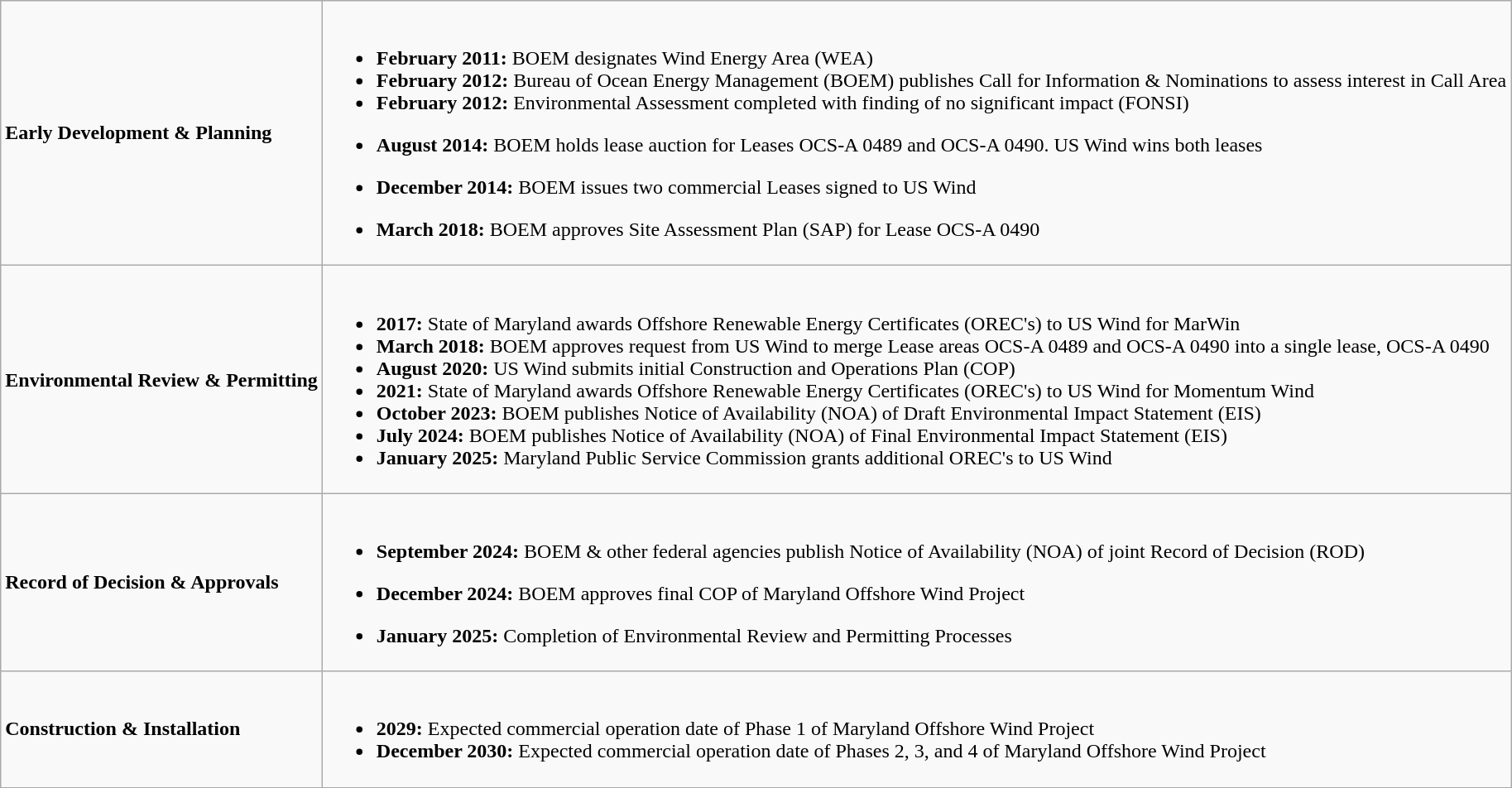<table class="wikitable">
<tr>
<td><strong>Early Development & Planning</strong></td>
<td><br><ul><li><strong>February 2011:</strong> BOEM designates Wind Energy Area (WEA)</li><li><strong>February 2012:</strong> Bureau of Ocean Energy Management (BOEM) publishes Call for Information & Nominations to assess interest in Call Area</li><li><strong>February 2012:</strong> Environmental Assessment completed with finding of no significant impact (FONSI)</li></ul><ul><li><strong>August 2014:</strong> BOEM holds lease auction for Leases OCS-A 0489 and OCS-A 0490. US Wind wins both leases</li></ul><ul><li><strong>December 2014:</strong> BOEM issues two commercial Leases signed to US Wind</li></ul><ul><li><strong>March 2018:</strong> BOEM approves Site Assessment Plan (SAP) for Lease OCS-A 0490</li></ul></td>
</tr>
<tr>
<td><strong>Environmental Review & Permitting</strong></td>
<td><br><ul><li><strong>2017:</strong> State of Maryland awards Offshore Renewable Energy Certificates (OREC's) to US Wind for MarWin</li><li><strong>March 2018:</strong> BOEM approves request from US Wind to merge Lease areas OCS-A 0489 and OCS-A 0490 into a single lease, OCS-A 0490</li><li><strong>August 2020:</strong> US Wind submits initial Construction and Operations Plan (COP)</li><li><strong>2021:</strong> State of Maryland awards Offshore Renewable Energy Certificates (OREC's) to US Wind for Momentum Wind</li><li><strong>October 2023:</strong> BOEM publishes Notice of Availability (NOA) of Draft Environmental Impact Statement (EIS)</li><li><strong>July 2024:</strong> BOEM publishes Notice of Availability (NOA) of Final Environmental Impact Statement (EIS)</li><li><strong>January 2025:</strong> Maryland Public Service Commission grants additional OREC's to US Wind</li></ul></td>
</tr>
<tr>
<td><strong>Record of Decision & Approvals</strong></td>
<td><br><ul><li><strong>September 2024:</strong> BOEM & other federal agencies publish Notice of Availability (NOA) of joint Record of Decision (ROD)</li></ul><ul><li><strong>December 2024:</strong> BOEM approves final COP of Maryland Offshore Wind Project</li></ul><ul><li><strong>January 2025:</strong> Completion of Environmental Review and Permitting Processes</li></ul></td>
</tr>
<tr>
<td><strong>Construction & Installation</strong></td>
<td><br><ul><li><strong>2029:</strong> Expected commercial operation date of Phase 1 of Maryland Offshore Wind Project</li><li><strong>December 2030:</strong> Expected commercial operation date of Phases 2, 3, and 4 of Maryland Offshore Wind Project</li></ul></td>
</tr>
</table>
